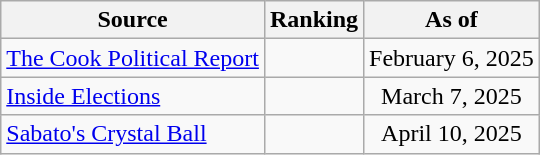<table class="wikitable" style="text-align:center">
<tr>
<th>Source</th>
<th>Ranking</th>
<th>As of</th>
</tr>
<tr>
<td align=left><a href='#'>The Cook Political Report</a></td>
<td></td>
<td>February 6, 2025</td>
</tr>
<tr>
<td align=left><a href='#'>Inside Elections</a></td>
<td></td>
<td>March 7, 2025</td>
</tr>
<tr>
<td align=left><a href='#'>Sabato's Crystal Ball</a></td>
<td></td>
<td>April 10, 2025</td>
</tr>
</table>
